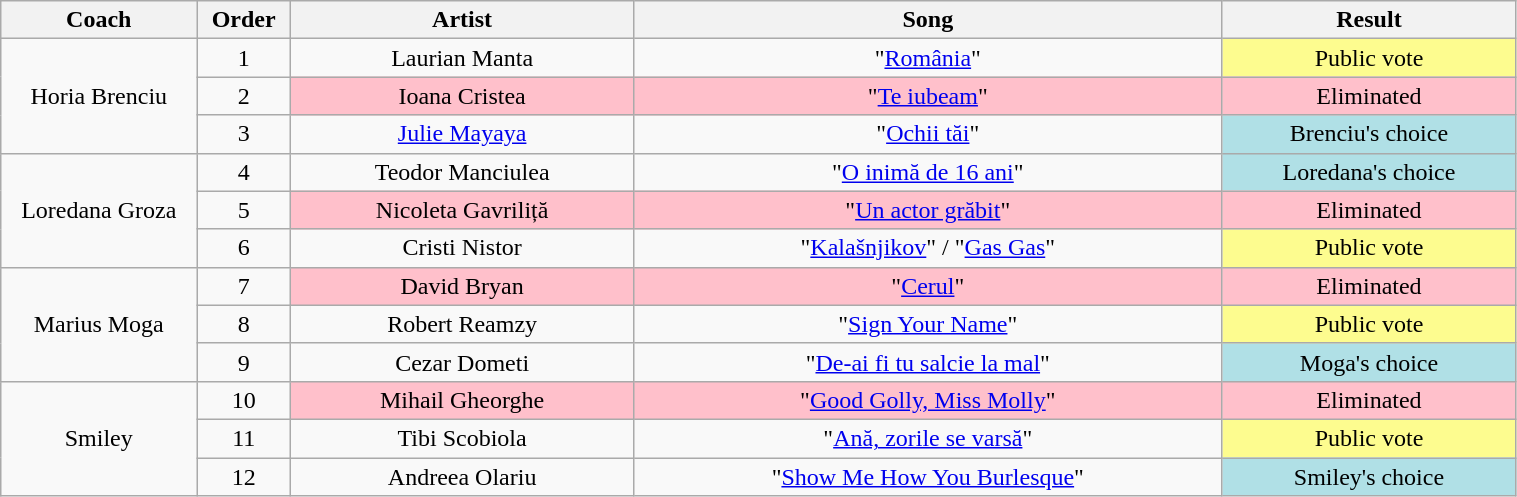<table class="wikitable" style="text-align: center; width:80%;">
<tr>
<th style="width:08%;">Coach</th>
<th style="width:02%;">Order</th>
<th style="width:14%;">Artist</th>
<th style="width:24%;">Song</th>
<th style="width:12%;">Result</th>
</tr>
<tr>
<td rowspan="3">Horia Brenciu</td>
<td>1</td>
<td>Laurian Manta</td>
<td>"<a href='#'>România</a>"</td>
<td style="background:#fdfc8f">Public vote</td>
</tr>
<tr>
<td>2</td>
<td style="background:pink">Ioana Cristea</td>
<td style="background:pink">"<a href='#'>Te iubeam</a>"</td>
<td style="background:pink">Eliminated</td>
</tr>
<tr>
<td>3</td>
<td><a href='#'>Julie Mayaya</a></td>
<td>"<a href='#'>Ochii tăi</a>"</td>
<td style="background:#b0e0e6">Brenciu's choice</td>
</tr>
<tr>
<td rowspan="3">Loredana Groza</td>
<td>4</td>
<td>Teodor Manciulea</td>
<td>"<a href='#'>O inimă de 16 ani</a>"</td>
<td style="background:#b0e0e6">Loredana's choice</td>
</tr>
<tr>
<td>5</td>
<td style="background:pink">Nicoleta Gavriliță</td>
<td style="background:pink">"<a href='#'>Un actor grăbit</a>"</td>
<td style="background:pink">Eliminated</td>
</tr>
<tr>
<td>6</td>
<td>Cristi Nistor</td>
<td>"<a href='#'>Kalašnjikov</a>" / "<a href='#'>Gas Gas</a>"</td>
<td style="background:#fdfc8f">Public vote</td>
</tr>
<tr>
<td rowspan="3">Marius Moga</td>
<td>7</td>
<td style="background:pink">David Bryan</td>
<td style="background:pink">"<a href='#'>Cerul</a>"</td>
<td style="background:pink">Eliminated</td>
</tr>
<tr>
<td>8</td>
<td>Robert Reamzy</td>
<td>"<a href='#'>Sign Your Name</a>"</td>
<td style="background:#fdfc8f">Public vote</td>
</tr>
<tr>
<td>9</td>
<td>Cezar Dometi</td>
<td>"<a href='#'>De-ai fi tu salcie la mal</a>"</td>
<td style="background:#b0e0e6">Moga's choice</td>
</tr>
<tr>
<td rowspan="3">Smiley</td>
<td>10</td>
<td style="background:pink">Mihail Gheorghe</td>
<td style="background:pink">"<a href='#'>Good Golly, Miss Molly</a>"</td>
<td style="background:pink">Eliminated</td>
</tr>
<tr>
<td>11</td>
<td>Tibi Scobiola</td>
<td>"<a href='#'>Ană, zorile se varsă</a>"</td>
<td style="background:#fdfc8f">Public vote</td>
</tr>
<tr>
<td>12</td>
<td>Andreea Olariu</td>
<td>"<a href='#'>Show Me How You Burlesque</a>"</td>
<td style="background:#b0e0e6">Smiley's choice</td>
</tr>
</table>
